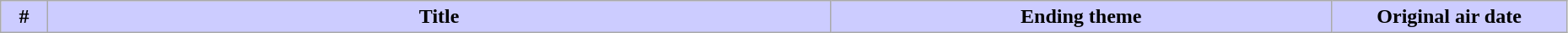<table class="wikitable" width="98%">
<tr>
<th style="background: #CCF" width="3%">#</th>
<th style="background: #CCF" width="50%">Title</th>
<th style="background: #CCF">Ending theme</th>
<th style="background: #CCF" width="15%">Original air date<br>














</th>
</tr>
</table>
